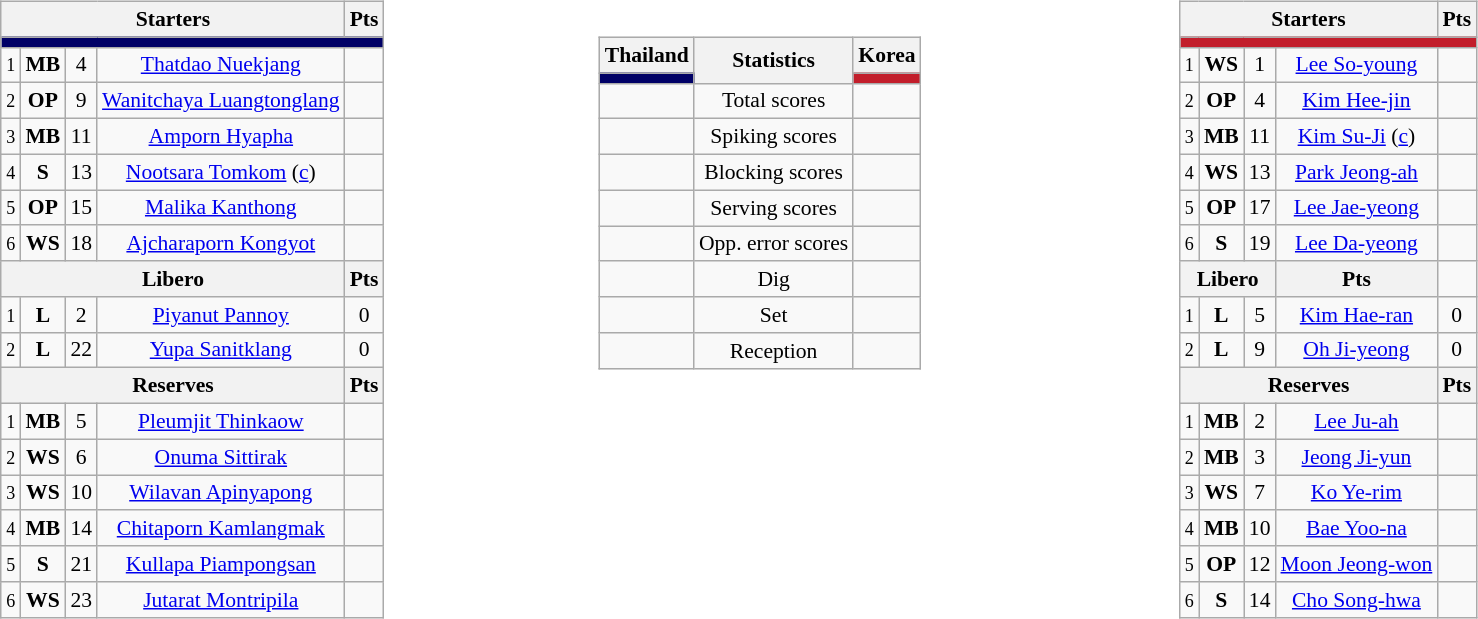<table style="width:90%;">
<tr>
<td valign=top align=right width=33.33%><br><table class="wikitable" style="font-size:90%; text-align:center; margin:auto;" align=center>
<tr>
<th colspan=4>Starters</th>
<th>Pts</th>
</tr>
<tr>
<td colspan=5 style="background:#000066;"></td>
</tr>
<tr>
<td><small> 1</small></td>
<td><strong> MB</strong></td>
<td align=center>4</td>
<td><a href='#'>Thatdao Nuekjang</a></td>
<td></td>
</tr>
<tr>
<td><small> 2</small></td>
<td><strong> OP</strong></td>
<td align=center>9</td>
<td><a href='#'>Wanitchaya Luangtonglang</a></td>
<td></td>
</tr>
<tr>
<td><small>3 </small></td>
<td><strong>MB </strong></td>
<td align=center>11</td>
<td><a href='#'>Amporn Hyapha</a></td>
<td></td>
</tr>
<tr>
<td><small>4 </small></td>
<td><strong>S</strong></td>
<td align=center>13</td>
<td><a href='#'>Nootsara Tomkom</a> (<a href='#'>c</a>)</td>
<td></td>
</tr>
<tr>
<td><small> 5</small></td>
<td><strong> OP</strong></td>
<td align=center>15</td>
<td><a href='#'>Malika Kanthong</a></td>
<td></td>
</tr>
<tr>
<td><small>6 </small></td>
<td><strong>WS </strong></td>
<td align=center>18</td>
<td><a href='#'>Ajcharaporn Kongyot</a></td>
<td></td>
</tr>
<tr>
<th colspan=4>Libero</th>
<th>Pts</th>
</tr>
<tr>
<td><small> 1</small></td>
<td><strong>L </strong></td>
<td align=center>2</td>
<td><a href='#'>Piyanut Pannoy</a></td>
<td>0</td>
</tr>
<tr>
<td><small>2 </small></td>
<td><strong>L </strong></td>
<td align=center>22</td>
<td><a href='#'>Yupa Sanitklang</a></td>
<td>0</td>
</tr>
<tr>
<th colspan=4>Reserves</th>
<th>Pts</th>
</tr>
<tr>
<td><small> 1</small></td>
<td><strong>MB</strong></td>
<td align=center>5</td>
<td><a href='#'>Pleumjit Thinkaow</a> </td>
<td></td>
</tr>
<tr>
<td><small>2 </small></td>
<td><strong>WS</strong></td>
<td align=center>6</td>
<td><a href='#'>Onuma Sittirak</a> </td>
<td></td>
</tr>
<tr>
<td><small>3 </small></td>
<td><strong>WS </strong></td>
<td align=center>10</td>
<td><a href='#'>Wilavan Apinyapong</a> </td>
<td></td>
</tr>
<tr>
<td><small>4 </small></td>
<td><strong>MB </strong></td>
<td align=center>14</td>
<td><a href='#'>Chitaporn Kamlangmak</a>  </td>
<td></td>
</tr>
<tr>
<td><small>5</small></td>
<td><strong>S </strong></td>
<td align=center>21</td>
<td><a href='#'>Kullapa Piampongsan</a>  </td>
<td></td>
</tr>
<tr>
<td><small> 6</small></td>
<td><strong>WS</strong></td>
<td align=center>23</td>
<td><a href='#'>Jutarat Montripila</a> </td>
<td></td>
</tr>
</table>
</td>
<td style="vertical-align:top; align:center; width:33.33%;"><br><table style="width:100%;">
<tr>
<td style="width=50%;"></td>
<td></td>
<td style="width=50%;"></td>
</tr>
</table>
<br>
<table class="wikitable" style="font-size:90%; text-align:center; margin:auto;" align=center>
<tr>
<th>Thailand</th>
<th rowspan=2>Statistics</th>
<th>Korea</th>
</tr>
<tr>
<td style="background:#000066;"></td>
<td style="background:#C21E2B;"></td>
</tr>
<tr>
<td></td>
<td>Total scores</td>
<td></td>
</tr>
<tr>
<td></td>
<td>Spiking scores</td>
<td></td>
</tr>
<tr>
<td></td>
<td>Blocking scores</td>
<td></td>
</tr>
<tr>
<td></td>
<td>Serving scores</td>
<td></td>
</tr>
<tr>
<td></td>
<td>Opp. error scores</td>
<td></td>
</tr>
<tr>
<td></td>
<td>Dig</td>
<td></td>
</tr>
<tr>
<td></td>
<td>Set</td>
<td></td>
</tr>
<tr>
<td></td>
<td>Reception</td>
<td></td>
</tr>
</table>
</td>
<td style="vertical-align:top; align:left; width:33.33%;"><br><table class="wikitable" style="font-size:90%; text-align:center; margin:auto;" align=center>
<tr>
<th colspan=4>Starters</th>
<th>Pts</th>
</tr>
<tr>
<td colspan=5 style="background:#C21E2B;"></td>
</tr>
<tr>
<td><small> 1</small></td>
<td><strong>WS</strong></td>
<td align=center>1</td>
<td><a href='#'>Lee So-young</a></td>
<td></td>
</tr>
<tr>
<td><small>2 </small></td>
<td><strong>OP</strong></td>
<td align=center>4</td>
<td><a href='#'>Kim Hee-jin</a></td>
<td></td>
</tr>
<tr>
<td><small>3 </small></td>
<td><strong>MB</strong></td>
<td align=center>11</td>
<td><a href='#'>Kim Su-Ji</a> (<a href='#'>c</a>)</td>
<td></td>
</tr>
<tr>
<td><small>4 </small></td>
<td><strong>WS </strong></td>
<td align=center>13</td>
<td><a href='#'>Park Jeong-ah</a></td>
<td></td>
</tr>
<tr>
<td><small>5 </small></td>
<td><strong>OP </strong></td>
<td align=center>17</td>
<td><a href='#'>Lee Jae-yeong</a></td>
<td></td>
</tr>
<tr>
<td><small> 6</small></td>
<td><strong>S</strong></td>
<td align=center>19</td>
<td><a href='#'>Lee Da-yeong</a></td>
<td></td>
</tr>
<tr>
<th colspan=3>Libero</th>
<th>Pts</th>
</tr>
<tr>
<td><small> 1</small></td>
<td><strong>L </strong></td>
<td align=center>5</td>
<td><a href='#'>Kim Hae-ran</a></td>
<td>0</td>
</tr>
<tr>
<td><small>2 </small></td>
<td><strong>L </strong></td>
<td align=center>9</td>
<td><a href='#'>Oh Ji-yeong</a></td>
<td>0</td>
</tr>
<tr>
<th colspan=4>Reserves</th>
<th>Pts</th>
</tr>
<tr>
<td><small> 1</small></td>
<td><strong> MB</strong></td>
<td align=center>2</td>
<td><a href='#'>Lee Ju-ah</a>  </td>
<td></td>
</tr>
<tr>
<td><small> 2</small></td>
<td><strong> MB</strong></td>
<td align=center>3</td>
<td><a href='#'>Jeong Ji-yun</a> </td>
<td></td>
</tr>
<tr>
<td><small>3 </small></td>
<td><strong>WS </strong></td>
<td align=center>7</td>
<td><a href='#'>Ko Ye-rim</a>  </td>
<td></td>
</tr>
<tr>
<td><small>4 </small></td>
<td><strong> MB</strong></td>
<td align=center>10</td>
<td><a href='#'>Bae Yoo-na</a>  </td>
<td></td>
</tr>
<tr>
<td><small>5 </small></td>
<td><strong> OP</strong></td>
<td align=center>12</td>
<td><a href='#'>Moon Jeong-won</a>  </td>
<td></td>
</tr>
<tr>
<td><small> 6</small></td>
<td><strong> S</strong></td>
<td align=center>14</td>
<td><a href='#'>Cho Song-hwa</a>  </td>
<td></td>
</tr>
</table>
</td>
</tr>
</table>
